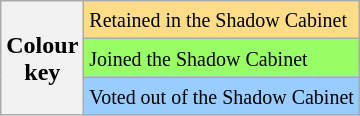<table class="wikitable">
<tr>
<th rowspan=3>Colour<br>key</th>
<td bgcolor=ffdd88><small>Retained in the Shadow Cabinet</small></td>
</tr>
<tr bgcolor=99ff66>
<td><small>Joined the Shadow Cabinet</small></td>
</tr>
<tr bgcolor=99ccff>
<td><small>Voted out of the Shadow Cabinet</small></td>
</tr>
</table>
